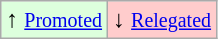<table class="wikitable" align="center">
<tr>
<td style="background:#ddffdd">↑ <small><a href='#'>Promoted</a></small></td>
<td style="background:#ffcccc">↓ <small><a href='#'>Relegated</a></small></td>
</tr>
</table>
